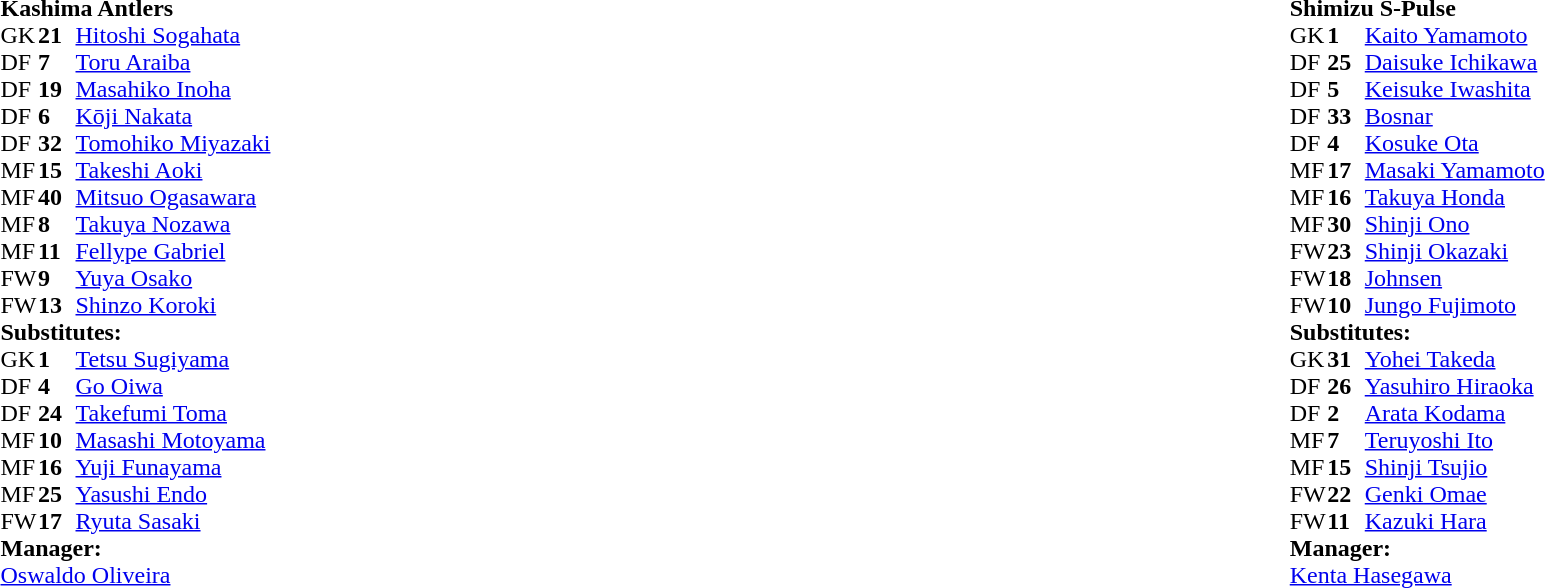<table width="100%">
<tr>
<td valign="top" width="50%"><br><table style="font-size: 100%" cellspacing="0" cellpadding="0">
<tr>
<td colspan="4"><strong>Kashima Antlers</strong></td>
</tr>
<tr>
<th width="25"></th>
<th width="25"></th>
</tr>
<tr>
<td>GK</td>
<td><strong>21</strong></td>
<td> <a href='#'>Hitoshi Sogahata</a></td>
</tr>
<tr>
<td>DF</td>
<td><strong>7</strong></td>
<td> <a href='#'>Toru Araiba</a></td>
<td></td>
</tr>
<tr>
<td>DF</td>
<td><strong>19</strong></td>
<td> <a href='#'>Masahiko Inoha</a></td>
</tr>
<tr>
<td>DF</td>
<td><strong>6</strong></td>
<td> <a href='#'>Kōji Nakata</a></td>
</tr>
<tr>
<td>DF</td>
<td><strong>32</strong></td>
<td> <a href='#'>Tomohiko Miyazaki</a></td>
</tr>
<tr>
<td>MF</td>
<td><strong>15</strong></td>
<td> <a href='#'>Takeshi Aoki</a></td>
</tr>
<tr>
<td>MF</td>
<td><strong>40</strong></td>
<td> <a href='#'>Mitsuo Ogasawara</a></td>
</tr>
<tr>
<td>MF</td>
<td><strong>8</strong></td>
<td> <a href='#'>Takuya Nozawa</a></td>
</tr>
<tr>
<td>MF</td>
<td><strong>11</strong></td>
<td> <a href='#'>Fellype Gabriel</a></td>
<td></td>
</tr>
<tr>
<td>FW</td>
<td><strong>9</strong></td>
<td> <a href='#'>Yuya Osako</a></td>
<td></td>
</tr>
<tr>
<td>FW</td>
<td><strong>13</strong></td>
<td> <a href='#'>Shinzo Koroki</a></td>
</tr>
<tr>
<td colspan="4"><strong>Substitutes:</strong></td>
</tr>
<tr>
<td>GK</td>
<td><strong>1</strong></td>
<td> <a href='#'>Tetsu Sugiyama</a></td>
</tr>
<tr>
<td>DF</td>
<td><strong>4</strong></td>
<td> <a href='#'>Go Oiwa</a></td>
</tr>
<tr>
<td>DF</td>
<td><strong>24</strong></td>
<td> <a href='#'>Takefumi Toma</a></td>
<td></td>
</tr>
<tr>
<td>MF</td>
<td><strong>10</strong></td>
<td> <a href='#'>Masashi Motoyama</a></td>
<td></td>
</tr>
<tr>
<td>MF</td>
<td><strong>16</strong></td>
<td> <a href='#'>Yuji Funayama</a></td>
</tr>
<tr>
<td>MF</td>
<td><strong>25</strong></td>
<td> <a href='#'>Yasushi Endo</a></td>
<td></td>
</tr>
<tr>
<td>FW</td>
<td><strong>17</strong></td>
<td> <a href='#'>Ryuta Sasaki</a></td>
</tr>
<tr>
<td colspan="4"><strong>Manager:</strong></td>
</tr>
<tr>
<td colspan="3"> <a href='#'>Oswaldo Oliveira</a></td>
</tr>
</table>
</td>
<td valign="top" width="50%"><br><table style="font-size: 100%" cellspacing="0" cellpadding="0" align="center">
<tr>
<td colspan="4"><strong>Shimizu S-Pulse</strong></td>
</tr>
<tr>
<th width="25"></th>
<th width="25"></th>
</tr>
<tr>
<td>GK</td>
<td><strong>1</strong></td>
<td> <a href='#'>Kaito Yamamoto</a></td>
</tr>
<tr>
<td>DF</td>
<td><strong>25</strong></td>
<td> <a href='#'>Daisuke Ichikawa</a></td>
</tr>
<tr>
<td>DF</td>
<td><strong>5</strong></td>
<td> <a href='#'>Keisuke Iwashita</a></td>
</tr>
<tr>
<td>DF</td>
<td><strong>33</strong></td>
<td> <a href='#'>Bosnar</a></td>
</tr>
<tr>
<td>DF</td>
<td><strong>4</strong></td>
<td> <a href='#'>Kosuke Ota</a></td>
</tr>
<tr>
<td>MF</td>
<td><strong>17</strong></td>
<td> <a href='#'>Masaki Yamamoto</a></td>
<td></td>
</tr>
<tr>
<td>MF</td>
<td><strong>16</strong></td>
<td> <a href='#'>Takuya Honda</a></td>
<td></td>
</tr>
<tr>
<td>MF</td>
<td><strong>30</strong></td>
<td> <a href='#'>Shinji Ono</a></td>
<td></td>
</tr>
<tr>
<td>FW</td>
<td><strong>23</strong></td>
<td> <a href='#'>Shinji Okazaki</a></td>
</tr>
<tr>
<td>FW</td>
<td><strong>18</strong></td>
<td> <a href='#'>Johnsen</a></td>
</tr>
<tr>
<td>FW</td>
<td><strong>10</strong></td>
<td> <a href='#'>Jungo Fujimoto</a></td>
</tr>
<tr>
<td colspan="4"><strong>Substitutes:</strong></td>
</tr>
<tr>
<td>GK</td>
<td><strong>31</strong></td>
<td> <a href='#'>Yohei Takeda</a></td>
</tr>
<tr>
<td>DF</td>
<td><strong>26</strong></td>
<td> <a href='#'>Yasuhiro Hiraoka</a></td>
</tr>
<tr>
<td>DF</td>
<td><strong>2</strong></td>
<td> <a href='#'>Arata Kodama</a></td>
</tr>
<tr>
<td>MF</td>
<td><strong>7</strong></td>
<td> <a href='#'>Teruyoshi Ito</a></td>
<td></td>
</tr>
<tr>
<td>MF</td>
<td><strong>15</strong></td>
<td> <a href='#'>Shinji Tsujio</a></td>
</tr>
<tr>
<td>FW</td>
<td><strong>22</strong></td>
<td> <a href='#'>Genki Omae</a></td>
<td></td>
</tr>
<tr>
<td>FW</td>
<td><strong>11</strong></td>
<td> <a href='#'>Kazuki Hara</a></td>
<td></td>
</tr>
<tr>
<td colspan="4"><strong>Manager:</strong></td>
</tr>
<tr>
<td colspan="3"> <a href='#'>Kenta Hasegawa</a></td>
</tr>
</table>
</td>
</tr>
</table>
